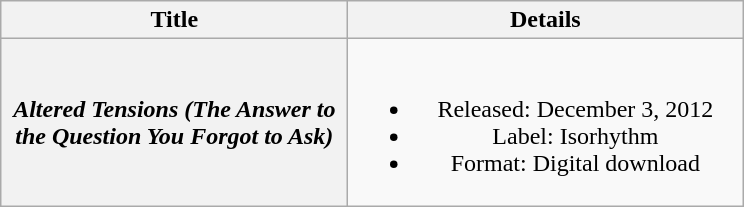<table class="wikitable plainrowheaders" style="text-align:center;">
<tr>
<th scope="col" style="width:14em;">Title</th>
<th scope="col" style="width:16em;">Details</th>
</tr>
<tr>
<th scope="row"><em>Altered Tensions (The Answer to the Question You Forgot to Ask)</em></th>
<td><br><ul><li>Released: December 3, 2012</li><li>Label: Isorhythm</li><li>Format: Digital download</li></ul></td>
</tr>
</table>
